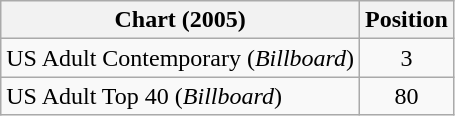<table class="wikitable">
<tr>
<th>Chart (2005)</th>
<th>Position</th>
</tr>
<tr>
<td>US Adult Contemporary (<em>Billboard</em>)</td>
<td align="center">3</td>
</tr>
<tr>
<td>US Adult Top 40 (<em>Billboard</em>)</td>
<td align="center">80</td>
</tr>
</table>
